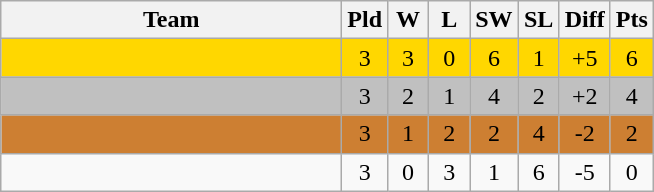<table class=wikitable style="text-align:center">
<tr>
<th width=220>Team</th>
<th width=20>Pld</th>
<th width=20>W</th>
<th width=20>L</th>
<th width=20>SW</th>
<th width=20>SL</th>
<th width=20>Diff</th>
<th width=20>Pts</th>
</tr>
<tr bgcolor=#ffd700>
<td align=left></td>
<td>3</td>
<td>3</td>
<td>0</td>
<td>6</td>
<td>1</td>
<td>+5</td>
<td>6</td>
</tr>
<tr bgcolor=#c0c0c0>
<td align=left></td>
<td>3</td>
<td>2</td>
<td>1</td>
<td>4</td>
<td>2</td>
<td>+2</td>
<td>4</td>
</tr>
<tr bgcolor=#cd7f32>
<td align=left></td>
<td>3</td>
<td>1</td>
<td>2</td>
<td>2</td>
<td>4</td>
<td>-2</td>
<td>2</td>
</tr>
<tr>
<td align=left></td>
<td>3</td>
<td>0</td>
<td>3</td>
<td>1</td>
<td>6</td>
<td>-5</td>
<td>0</td>
</tr>
</table>
